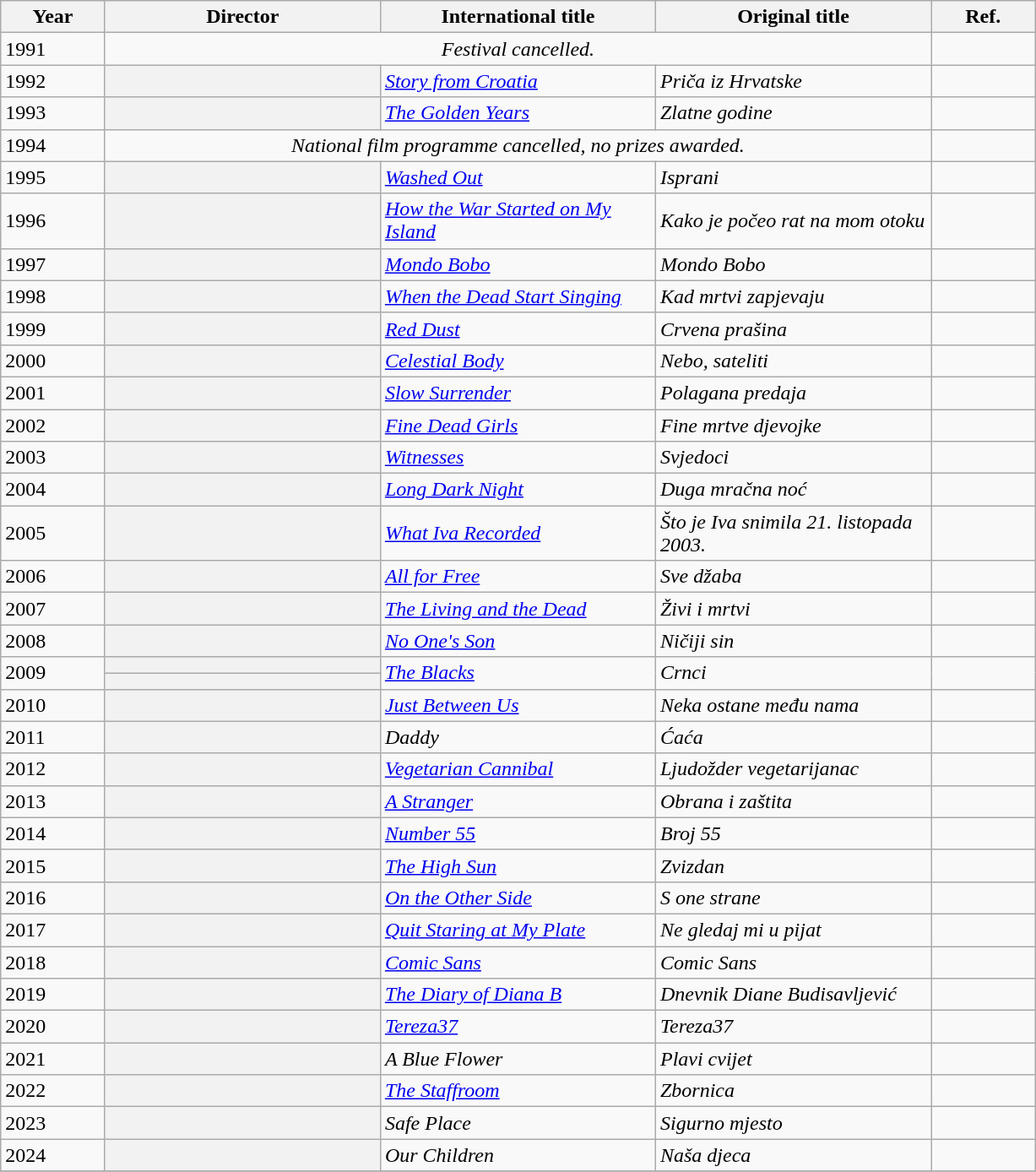<table class="sortable wikitable plainrowheaders">
<tr>
<th scope="col" width=75>Year</th>
<th scope="col" width=210>Director</th>
<th scope="col" width=210>International title</th>
<th scope="col" width=210>Original title</th>
<th scope="col" width=75>Ref.</th>
</tr>
<tr>
<td align=left>1991 </td>
<td colspan=3 align=center><em>Festival cancelled.</em></td>
<td></td>
</tr>
<tr>
<td align=left>1992 </td>
<th scope=row> </th>
<td><em><a href='#'>Story from Croatia</a></em></td>
<td><em>Priča iz Hrvatske</em></td>
<td></td>
</tr>
<tr>
<td align=left>1993 </td>
<th scope=row></th>
<td><em><a href='#'>The Golden Years</a></em></td>
<td><em>Zlatne godine</em></td>
<td></td>
</tr>
<tr>
<td align=left>1994 </td>
<td colspan=3 align=center><em>National film programme cancelled, no prizes awarded.</em></td>
<td></td>
</tr>
<tr>
<td align=left>1995 </td>
<th scope=row></th>
<td><em><a href='#'>Washed Out</a></em></td>
<td><em>Isprani</em></td>
<td></td>
</tr>
<tr>
<td align=left>1996 </td>
<th scope=row></th>
<td><em><a href='#'>How the War Started on My Island</a></em></td>
<td><em>Kako je počeo rat na mom otoku</em></td>
<td></td>
</tr>
<tr>
<td align=left>1997 </td>
<th scope=row></th>
<td><em><a href='#'>Mondo Bobo</a></em></td>
<td><em>Mondo Bobo</em></td>
<td></td>
</tr>
<tr>
<td align=left>1998 </td>
<th scope=row> </th>
<td><em><a href='#'>When the Dead Start Singing</a></em></td>
<td><em>Kad mrtvi zapjevaju</em></td>
<td></td>
</tr>
<tr>
<td align=left>1999 </td>
<th scope=row> </th>
<td><em><a href='#'>Red Dust</a></em></td>
<td><em>Crvena prašina</em></td>
<td></td>
</tr>
<tr>
<td align=left>2000 </td>
<th scope=row></th>
<td><em><a href='#'>Celestial Body</a></em></td>
<td><em>Nebo, sateliti</em></td>
<td></td>
</tr>
<tr>
<td align=left>2001 </td>
<th scope=row></th>
<td><em><a href='#'>Slow Surrender</a></em></td>
<td><em>Polagana predaja</em></td>
<td></td>
</tr>
<tr>
<td align=left>2002 </td>
<th scope=row></th>
<td><em><a href='#'>Fine Dead Girls</a></em></td>
<td><em>Fine mrtve djevojke</em></td>
<td></td>
</tr>
<tr>
<td align=left>2003 </td>
<th scope=row> </th>
<td><em><a href='#'>Witnesses</a></em></td>
<td><em>Svjedoci</em></td>
<td></td>
</tr>
<tr>
<td align=left>2004 </td>
<th scope=row></th>
<td><em><a href='#'>Long Dark Night</a></em></td>
<td><em>Duga mračna noć</em></td>
<td></td>
</tr>
<tr>
<td align=left>2005 </td>
<th scope=row></th>
<td><em><a href='#'>What Iva Recorded</a></em></td>
<td><em>Što je Iva snimila 21. listopada 2003.</em></td>
<td></td>
</tr>
<tr>
<td align=left>2006 </td>
<th scope=row></th>
<td><em><a href='#'>All for Free</a></em></td>
<td><em>Sve džaba</em></td>
<td></td>
</tr>
<tr>
<td align=left>2007 </td>
<th scope=row></th>
<td><em><a href='#'>The Living and the Dead</a></em></td>
<td><em>Živi i mrtvi</em></td>
<td></td>
</tr>
<tr>
<td align=left>2008 </td>
<th scope=row></th>
<td><em><a href='#'>No One's Son</a></em></td>
<td><em>Ničiji sin</em></td>
<td></td>
</tr>
<tr>
<td align=left rowspan=2>2009 </td>
<th scope=row> </th>
<td rowspan=2><em><a href='#'>The Blacks</a></em></td>
<td rowspan=2><em>Crnci</em></td>
<td rowspan=2></td>
</tr>
<tr>
<th scope=row> </th>
</tr>
<tr>
<td align=left>2010 </td>
<th scope=row> </th>
<td><em><a href='#'>Just Between Us</a></em></td>
<td><em>Neka ostane među nama</em></td>
<td></td>
</tr>
<tr>
<td align=left>2011 </td>
<th scope=row> </th>
<td><em>Daddy</em></td>
<td><em>Ćaća</em></td>
<td></td>
</tr>
<tr>
<td align=left>2012 </td>
<th scope=row></th>
<td><em><a href='#'>Vegetarian Cannibal</a></em></td>
<td><em>Ljudožder vegetarijanac</em></td>
<td></td>
</tr>
<tr>
<td align=left>2013 </td>
<th scope=row></th>
<td><em><a href='#'>A Stranger</a></em></td>
<td><em>Obrana i zaštita</em></td>
<td></td>
</tr>
<tr>
<td align=left>2014 </td>
<th scope=row> </th>
<td><em><a href='#'>Number 55</a></em></td>
<td><em>Broj 55</em></td>
<td></td>
</tr>
<tr>
<td align=left>2015 </td>
<th scope=row> </th>
<td><em><a href='#'>The High Sun</a></em></td>
<td><em>Zvizdan</em></td>
<td></td>
</tr>
<tr>
<td align=left>2016 </td>
<th scope=row> </th>
<td><em><a href='#'>On the Other Side</a></em></td>
<td><em>S one strane</em></td>
<td></td>
</tr>
<tr>
<td align=left>2017 </td>
<th scope=row></th>
<td><em><a href='#'>Quit Staring at My Plate</a></em></td>
<td><em>Ne gledaj mi u pijat</em></td>
<td></td>
</tr>
<tr>
<td align=left>2018 </td>
<th scope=row></th>
<td><em><a href='#'>Comic Sans</a></em></td>
<td><em>Comic Sans</em></td>
<td></td>
</tr>
<tr>
<td align=left>2019 </td>
<th scope=row></th>
<td><em><a href='#'>The Diary of Diana B</a></em></td>
<td><em>Dnevnik Diane Budisavljević</em></td>
<td></td>
</tr>
<tr>
<td align=left>2020 </td>
<th scope=row></th>
<td><em><a href='#'>Tereza37</a></em></td>
<td><em>Tereza37</em></td>
<td></td>
</tr>
<tr>
<td align=left>2021 </td>
<th scope=row> </th>
<td><em>A Blue Flower</em></td>
<td><em>Plavi cvijet</em></td>
<td></td>
</tr>
<tr>
<td align=left>2022 </td>
<th scope=row></th>
<td><em><a href='#'>The Staffroom</a></em></td>
<td><em>Zbornica</em></td>
<td></td>
</tr>
<tr>
<td align=left>2023 </td>
<th scope=row></th>
<td><em>Safe Place</em></td>
<td><em>Sigurno mjesto</em></td>
<td></td>
</tr>
<tr>
<td align=left>2024 </td>
<th scope=row></th>
<td><em>Our Children</em></td>
<td><em>Naša djeca</em></td>
<td></td>
</tr>
<tr>
</tr>
</table>
